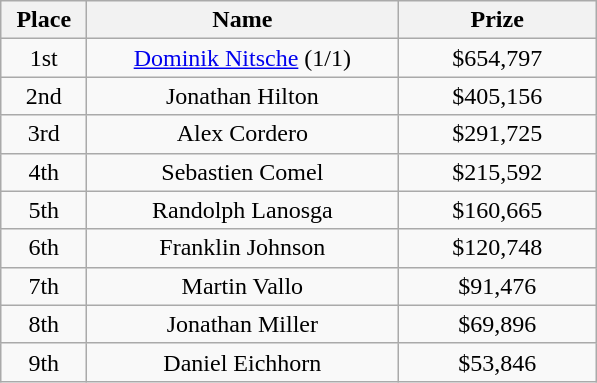<table class="wikitable">
<tr>
<th width="50">Place</th>
<th width="200">Name</th>
<th width="125">Prize</th>
</tr>
<tr>
<td align = "center">1st</td>
<td align = "center"><a href='#'>Dominik Nitsche</a> (1/1)</td>
<td align = "center">$654,797</td>
</tr>
<tr>
<td align = "center">2nd</td>
<td align = "center">Jonathan Hilton</td>
<td align = "center">$405,156</td>
</tr>
<tr>
<td align = "center">3rd</td>
<td align = "center">Alex Cordero</td>
<td align = "center">$291,725</td>
</tr>
<tr>
<td align = "center">4th</td>
<td align = "center">Sebastien Comel</td>
<td align = "center">$215,592</td>
</tr>
<tr>
<td align = "center">5th</td>
<td align = "center">Randolph Lanosga</td>
<td align = "center">$160,665</td>
</tr>
<tr>
<td align = "center">6th</td>
<td align = "center">Franklin Johnson</td>
<td align = "center">$120,748</td>
</tr>
<tr>
<td align = "center">7th</td>
<td align = "center">Martin Vallo</td>
<td align = "center">$91,476</td>
</tr>
<tr>
<td align = "center">8th</td>
<td align = "center">Jonathan Miller</td>
<td align = "center">$69,896</td>
</tr>
<tr>
<td align = "center">9th</td>
<td align = "center">Daniel Eichhorn</td>
<td align = "center">$53,846</td>
</tr>
</table>
